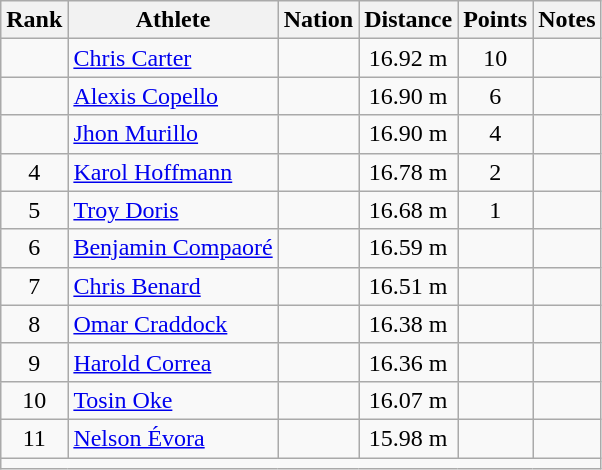<table class="wikitable mw-datatable sortable" style="text-align:center;">
<tr>
<th>Rank</th>
<th>Athlete</th>
<th>Nation</th>
<th>Distance</th>
<th>Points</th>
<th>Notes</th>
</tr>
<tr>
<td></td>
<td align=left><a href='#'>Chris Carter</a></td>
<td align=left></td>
<td>16.92 m </td>
<td>10</td>
<td></td>
</tr>
<tr>
<td></td>
<td align=left><a href='#'>Alexis Copello</a></td>
<td align=left></td>
<td>16.90 m </td>
<td>6</td>
<td></td>
</tr>
<tr>
<td></td>
<td align=left><a href='#'>Jhon Murillo</a></td>
<td align=left></td>
<td>16.90 m </td>
<td>4</td>
<td></td>
</tr>
<tr>
<td>4</td>
<td align=left><a href='#'>Karol Hoffmann</a></td>
<td align=left></td>
<td>16.78 m </td>
<td>2</td>
<td></td>
</tr>
<tr>
<td>5</td>
<td align=left><a href='#'>Troy Doris</a></td>
<td align=left></td>
<td>16.68 m </td>
<td>1</td>
<td></td>
</tr>
<tr>
<td>6</td>
<td align=left><a href='#'>Benjamin Compaoré</a></td>
<td align=left></td>
<td>16.59 m </td>
<td></td>
<td></td>
</tr>
<tr>
<td>7</td>
<td align=left><a href='#'>Chris Benard</a></td>
<td align=left></td>
<td>16.51 m </td>
<td></td>
<td></td>
</tr>
<tr>
<td>8</td>
<td align=left><a href='#'>Omar Craddock</a></td>
<td align=left></td>
<td>16.38 m </td>
<td></td>
<td></td>
</tr>
<tr>
<td>9</td>
<td align=left><a href='#'>Harold Correa</a></td>
<td align=left></td>
<td>16.36 m </td>
<td></td>
<td></td>
</tr>
<tr>
<td>10</td>
<td align=left><a href='#'>Tosin Oke</a></td>
<td align=left></td>
<td>16.07 m </td>
<td></td>
<td></td>
</tr>
<tr>
<td>11</td>
<td align=left><a href='#'>Nelson Évora</a></td>
<td align=left></td>
<td>15.98 m </td>
<td></td>
<td></td>
</tr>
<tr class="sortbottom">
<td colspan=6></td>
</tr>
</table>
